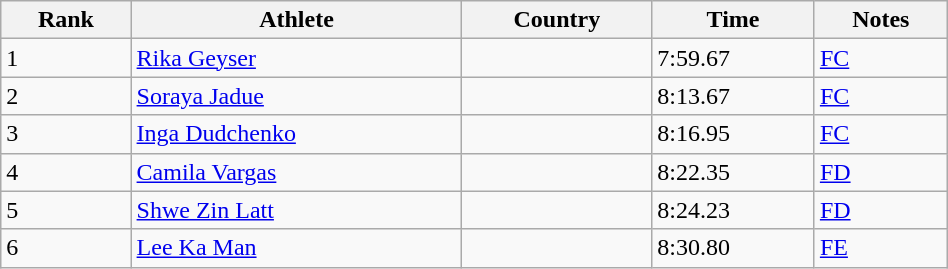<table class="wikitable sortable" width=50%>
<tr>
<th>Rank</th>
<th>Athlete</th>
<th>Country</th>
<th>Time</th>
<th>Notes</th>
</tr>
<tr>
<td>1</td>
<td><a href='#'>Rika Geyser</a></td>
<td></td>
<td>7:59.67</td>
<td><a href='#'>FC</a></td>
</tr>
<tr>
<td>2</td>
<td><a href='#'>Soraya Jadue</a></td>
<td></td>
<td>8:13.67</td>
<td><a href='#'>FC</a></td>
</tr>
<tr>
<td>3</td>
<td><a href='#'>Inga Dudchenko</a></td>
<td></td>
<td>8:16.95</td>
<td><a href='#'>FC</a></td>
</tr>
<tr>
<td>4</td>
<td><a href='#'>Camila Vargas</a></td>
<td></td>
<td>8:22.35</td>
<td><a href='#'>FD</a></td>
</tr>
<tr>
<td>5</td>
<td><a href='#'>Shwe Zin Latt</a></td>
<td></td>
<td>8:24.23</td>
<td><a href='#'>FD</a></td>
</tr>
<tr>
<td>6</td>
<td><a href='#'>Lee Ka Man</a></td>
<td></td>
<td>8:30.80</td>
<td><a href='#'>FE</a></td>
</tr>
</table>
